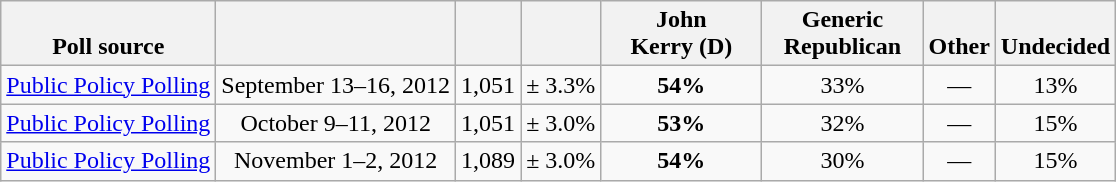<table class="wikitable" style="text-align:center">
<tr valign= bottom>
<th>Poll source</th>
<th></th>
<th></th>
<th></th>
<th style="width:100px;">John<br>Kerry (D)</th>
<th style="width:100px;">Generic<br>Republican</th>
<th>Other</th>
<th>Undecided</th>
</tr>
<tr>
<td align=left><a href='#'>Public Policy Polling</a></td>
<td>September 13–16, 2012</td>
<td>1,051</td>
<td>± 3.3%</td>
<td><strong>54%</strong></td>
<td>33%</td>
<td>—</td>
<td>13%</td>
</tr>
<tr>
<td align=left><a href='#'>Public Policy Polling</a></td>
<td>October 9–11, 2012</td>
<td>1,051</td>
<td>± 3.0%</td>
<td><strong>53%</strong></td>
<td>32%</td>
<td>—</td>
<td>15%</td>
</tr>
<tr>
<td align=left><a href='#'>Public Policy Polling</a></td>
<td>November 1–2, 2012</td>
<td>1,089</td>
<td>± 3.0%</td>
<td><strong>54%</strong></td>
<td>30%</td>
<td>—</td>
<td>15%</td>
</tr>
</table>
